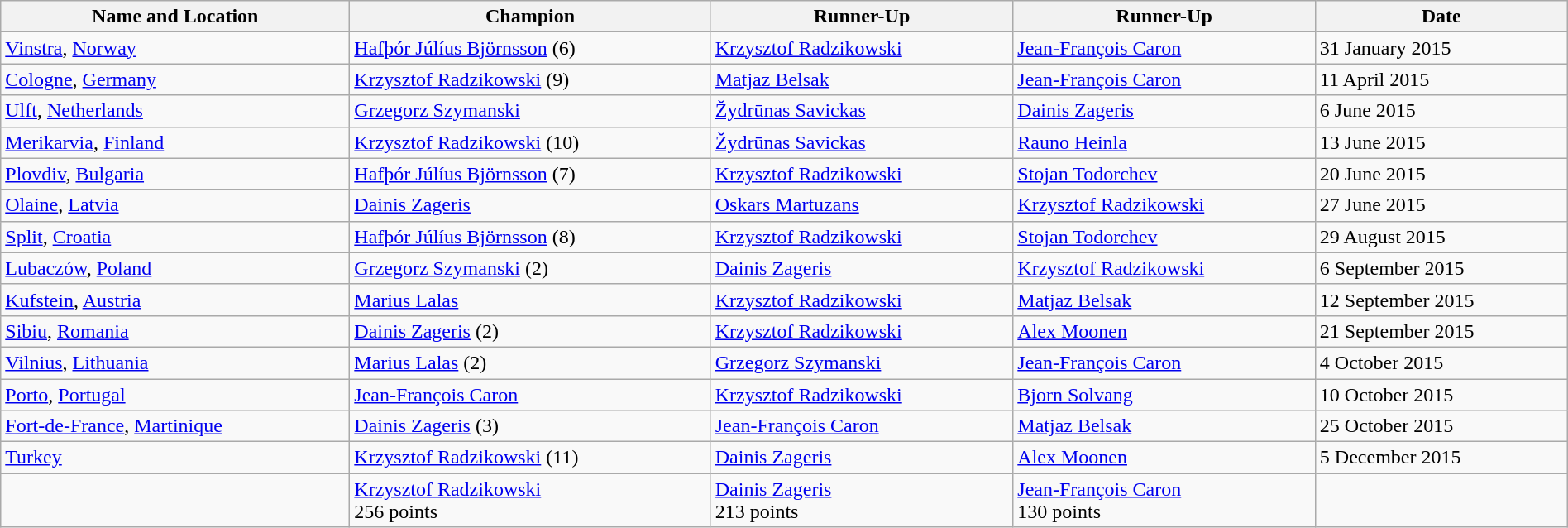<table class="wikitable" style="display: inline-table;width: 100%;">
<tr>
<th scope="col">Name and Location</th>
<th scope="col">Champion</th>
<th scope="col">Runner-Up</th>
<th scope="col">Runner-Up</th>
<th scope="col">Date</th>
</tr>
<tr>
<td> <a href='#'>Vinstra</a>, <a href='#'>Norway</a><br> </td>
<td> <a href='#'>Hafþór Júlíus Björnsson</a> (6)</td>
<td> <a href='#'>Krzysztof Radzikowski</a></td>
<td> <a href='#'>Jean-François Caron</a></td>
<td>31 January 2015</td>
</tr>
<tr>
<td> <a href='#'>Cologne</a>, <a href='#'>Germany</a><br> </td>
<td> <a href='#'>Krzysztof Radzikowski</a> (9)</td>
<td> <a href='#'>Matjaz Belsak</a></td>
<td> <a href='#'>Jean-François Caron</a></td>
<td>11 April 2015</td>
</tr>
<tr>
<td> <a href='#'>Ulft</a>, <a href='#'>Netherlands</a><br> </td>
<td> <a href='#'>Grzegorz Szymanski</a></td>
<td> <a href='#'>Žydrūnas Savickas</a></td>
<td> <a href='#'>Dainis Zageris</a></td>
<td>6 June 2015</td>
</tr>
<tr>
<td> <a href='#'>Merikarvia</a>, <a href='#'>Finland</a><br> </td>
<td> <a href='#'>Krzysztof Radzikowski</a> (10)</td>
<td> <a href='#'>Žydrūnas Savickas</a></td>
<td> <a href='#'>Rauno Heinla</a></td>
<td>13 June 2015</td>
</tr>
<tr>
<td> <a href='#'>Plovdiv</a>, <a href='#'>Bulgaria</a><br> </td>
<td> <a href='#'>Hafþór Júlíus Björnsson</a> (7)</td>
<td> <a href='#'>Krzysztof Radzikowski</a></td>
<td> <a href='#'>Stojan Todorchev</a></td>
<td>20 June 2015</td>
</tr>
<tr>
<td> <a href='#'>Olaine</a>, <a href='#'>Latvia</a><br> </td>
<td> <a href='#'>Dainis Zageris</a></td>
<td> <a href='#'>Oskars Martuzans</a></td>
<td> <a href='#'>Krzysztof Radzikowski</a></td>
<td>27 June 2015</td>
</tr>
<tr>
<td> <a href='#'>Split</a>, <a href='#'>Croatia</a><br> </td>
<td> <a href='#'>Hafþór Júlíus Björnsson</a> (8)</td>
<td> <a href='#'>Krzysztof Radzikowski</a></td>
<td> <a href='#'>Stojan Todorchev</a></td>
<td>29 August 2015</td>
</tr>
<tr>
<td> <a href='#'>Lubaczów</a>, <a href='#'>Poland</a><br> </td>
<td> <a href='#'>Grzegorz Szymanski</a> (2)</td>
<td> <a href='#'>Dainis Zageris</a></td>
<td> <a href='#'>Krzysztof Radzikowski</a></td>
<td>6 September 2015</td>
</tr>
<tr>
<td> <a href='#'>Kufstein</a>, <a href='#'>Austria</a><br> </td>
<td> <a href='#'>Marius Lalas</a></td>
<td> <a href='#'>Krzysztof Radzikowski</a></td>
<td> <a href='#'>Matjaz Belsak</a></td>
<td>12 September 2015</td>
</tr>
<tr>
<td> <a href='#'>Sibiu</a>, <a href='#'>Romania</a><br> </td>
<td> <a href='#'>Dainis Zageris</a> (2)</td>
<td> <a href='#'>Krzysztof Radzikowski</a></td>
<td> <a href='#'>Alex Moonen</a></td>
<td>21 September 2015</td>
</tr>
<tr>
<td> <a href='#'>Vilnius</a>, <a href='#'>Lithuania</a> <br> </td>
<td> <a href='#'>Marius Lalas</a> (2)</td>
<td> <a href='#'>Grzegorz Szymanski</a></td>
<td> <a href='#'>Jean-François Caron</a></td>
<td>4 October 2015</td>
</tr>
<tr>
<td> <a href='#'>Porto</a>, <a href='#'>Portugal</a><br> </td>
<td> <a href='#'>Jean-François Caron</a></td>
<td> <a href='#'>Krzysztof Radzikowski</a></td>
<td> <a href='#'>Bjorn Solvang</a></td>
<td>10 October 2015</td>
</tr>
<tr>
<td> <a href='#'>Fort-de-France</a>, <a href='#'>Martinique</a><br> </td>
<td> <a href='#'>Dainis Zageris</a> (3)</td>
<td> <a href='#'>Jean-François Caron</a></td>
<td> <a href='#'>Matjaz Belsak</a></td>
<td>25 October 2015</td>
</tr>
<tr>
<td> <a href='#'>Turkey</a><br> </td>
<td> <a href='#'>Krzysztof Radzikowski</a> (11)</td>
<td> <a href='#'>Dainis Zageris</a></td>
<td> <a href='#'>Alex Moonen</a></td>
<td>5 December 2015</td>
</tr>
<tr>
<td></td>
<td> <a href='#'>Krzysztof Radzikowski</a><br> 256 points</td>
<td> <a href='#'>Dainis Zageris</a><br> 213 points</td>
<td>  <a href='#'>Jean-François Caron</a><br> 130 points</td>
<td></td>
</tr>
</table>
